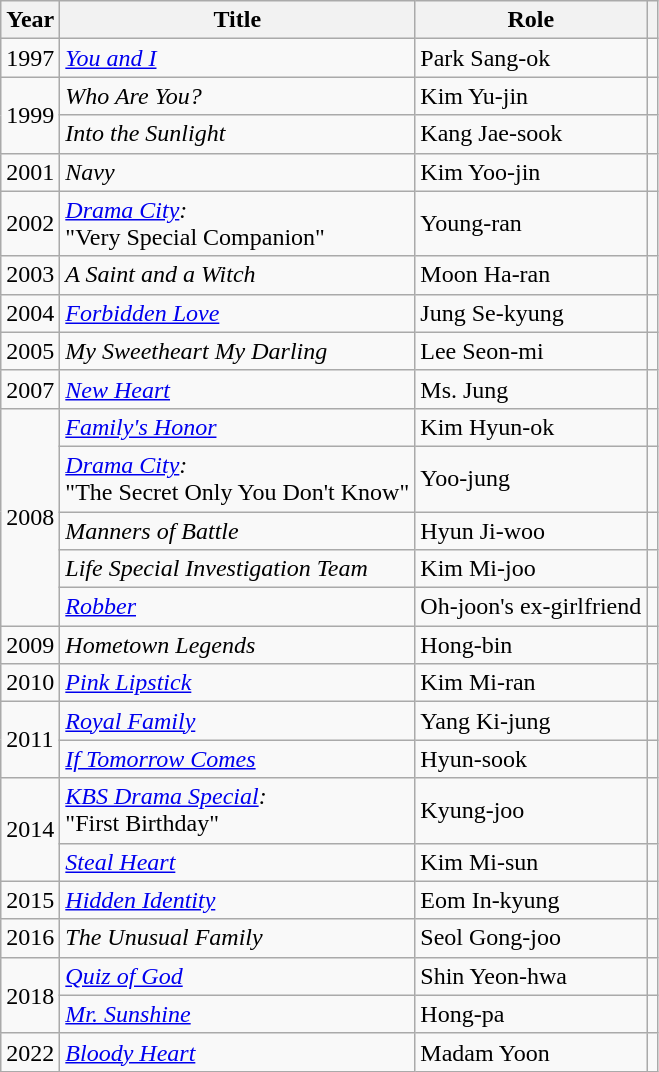<table class="wikitable">
<tr>
<th>Year</th>
<th>Title</th>
<th>Role</th>
<th></th>
</tr>
<tr>
<td>1997</td>
<td><em><a href='#'>You and I</a></em></td>
<td>Park Sang-ok</td>
<td></td>
</tr>
<tr>
<td rowspan="2">1999</td>
<td><em>Who Are You?</em></td>
<td>Kim Yu-jin</td>
<td></td>
</tr>
<tr>
<td><em>Into the Sunlight</em></td>
<td>Kang Jae-sook</td>
<td></td>
</tr>
<tr>
<td>2001</td>
<td><em>Navy</em></td>
<td>Kim Yoo-jin</td>
<td></td>
</tr>
<tr>
<td>2002</td>
<td><em><a href='#'>Drama City</a>:</em><br>"Very Special Companion"</td>
<td>Young-ran</td>
<td></td>
</tr>
<tr>
<td>2003</td>
<td><em>A Saint and a Witch</em></td>
<td>Moon Ha-ran</td>
<td></td>
</tr>
<tr>
<td>2004</td>
<td><em><a href='#'>Forbidden Love</a></em></td>
<td>Jung Se-kyung</td>
<td></td>
</tr>
<tr>
<td>2005</td>
<td><em>My Sweetheart My Darling</em></td>
<td>Lee Seon-mi</td>
<td></td>
</tr>
<tr>
<td>2007</td>
<td><em><a href='#'>New Heart</a></em></td>
<td>Ms. Jung</td>
<td></td>
</tr>
<tr>
<td rowspan="5">2008</td>
<td><em><a href='#'>Family's Honor</a></em></td>
<td>Kim Hyun-ok</td>
<td></td>
</tr>
<tr>
<td><em><a href='#'>Drama City</a>:</em><br>"The Secret Only You Don't Know"</td>
<td>Yoo-jung</td>
<td></td>
</tr>
<tr>
<td><em>Manners of Battle</em></td>
<td>Hyun Ji-woo</td>
<td></td>
</tr>
<tr>
<td><em>Life Special Investigation Team</em></td>
<td>Kim Mi-joo</td>
<td></td>
</tr>
<tr>
<td><em><a href='#'>Robber</a></em></td>
<td>Oh-joon's ex-girlfriend</td>
<td></td>
</tr>
<tr>
<td>2009</td>
<td><em>Hometown Legends</em></td>
<td>Hong-bin</td>
<td></td>
</tr>
<tr>
<td>2010</td>
<td><em><a href='#'>Pink Lipstick</a></em></td>
<td>Kim Mi-ran</td>
<td></td>
</tr>
<tr>
<td rowspan="2">2011</td>
<td><em><a href='#'>Royal Family</a></em></td>
<td>Yang Ki-jung</td>
<td></td>
</tr>
<tr>
<td><em><a href='#'>If Tomorrow Comes</a></em></td>
<td>Hyun-sook</td>
<td></td>
</tr>
<tr>
<td rowspan="2">2014</td>
<td><em><a href='#'>KBS Drama Special</a>:</em><br>"First Birthday"</td>
<td>Kyung-joo</td>
<td></td>
</tr>
<tr>
<td><em><a href='#'>Steal Heart</a></em></td>
<td>Kim Mi-sun</td>
<td></td>
</tr>
<tr>
<td>2015</td>
<td><em><a href='#'>Hidden Identity</a></em></td>
<td>Eom In-kyung</td>
<td></td>
</tr>
<tr>
<td>2016</td>
<td><em>The Unusual Family</em></td>
<td>Seol Gong-joo</td>
<td></td>
</tr>
<tr>
<td rowspan="2">2018</td>
<td><em><a href='#'>Quiz of God</a></em></td>
<td>Shin Yeon-hwa</td>
<td></td>
</tr>
<tr>
<td><em><a href='#'>Mr. Sunshine</a></em></td>
<td>Hong-pa</td>
<td></td>
</tr>
<tr>
<td>2022</td>
<td><em><a href='#'>Bloody Heart</a></em></td>
<td>Madam Yoon</td>
<td></td>
</tr>
</table>
